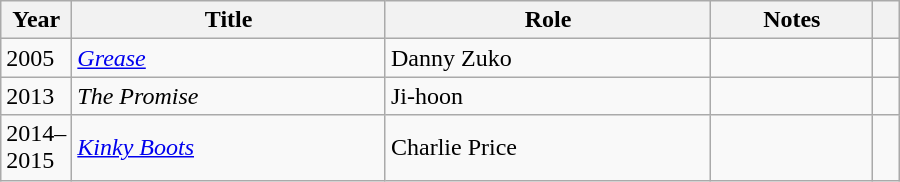<table class="wikitable sortable" style="width:600px">
<tr>
<th width=10>Year</th>
<th scope="col">Title</th>
<th scope="col">Role</th>
<th scope="col">Notes</th>
<th scope="col" class="unsortable"></th>
</tr>
<tr>
<td>2005</td>
<td><em><a href='#'>Grease</a></em></td>
<td>Danny Zuko</td>
<td></td>
<td></td>
</tr>
<tr>
<td>2013</td>
<td><em>The Promise</em></td>
<td>Ji-hoon</td>
<td></td>
<td></td>
</tr>
<tr>
<td>2014–2015</td>
<td><em><a href='#'>Kinky Boots</a></em></td>
<td>Charlie Price</td>
<td></td>
<td></td>
</tr>
</table>
